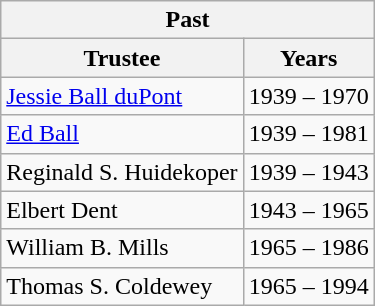<table class="wikitable sortable">
<tr>
<th colspan=2 scope="col">Past</th>
</tr>
<tr>
<th scope="col">Trustee</th>
<th scope="col">Years</th>
</tr>
<tr>
<td><a href='#'>Jessie Ball duPont</a></td>
<td>1939 – 1970</td>
</tr>
<tr>
<td><a href='#'>Ed Ball</a></td>
<td>1939 – 1981</td>
</tr>
<tr>
<td>Reginald S. Huidekoper</td>
<td>1939 – 1943</td>
</tr>
<tr>
<td>Elbert Dent</td>
<td>1943 – 1965</td>
</tr>
<tr>
<td>William B. Mills</td>
<td>1965 – 1986</td>
</tr>
<tr>
<td>Thomas S. Coldewey</td>
<td>1965 – 1994</td>
</tr>
</table>
